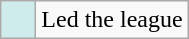<table class="wikitable">
<tr>
<td style="background:#CFECEC; width:1em"></td>
<td>Led the league</td>
</tr>
</table>
